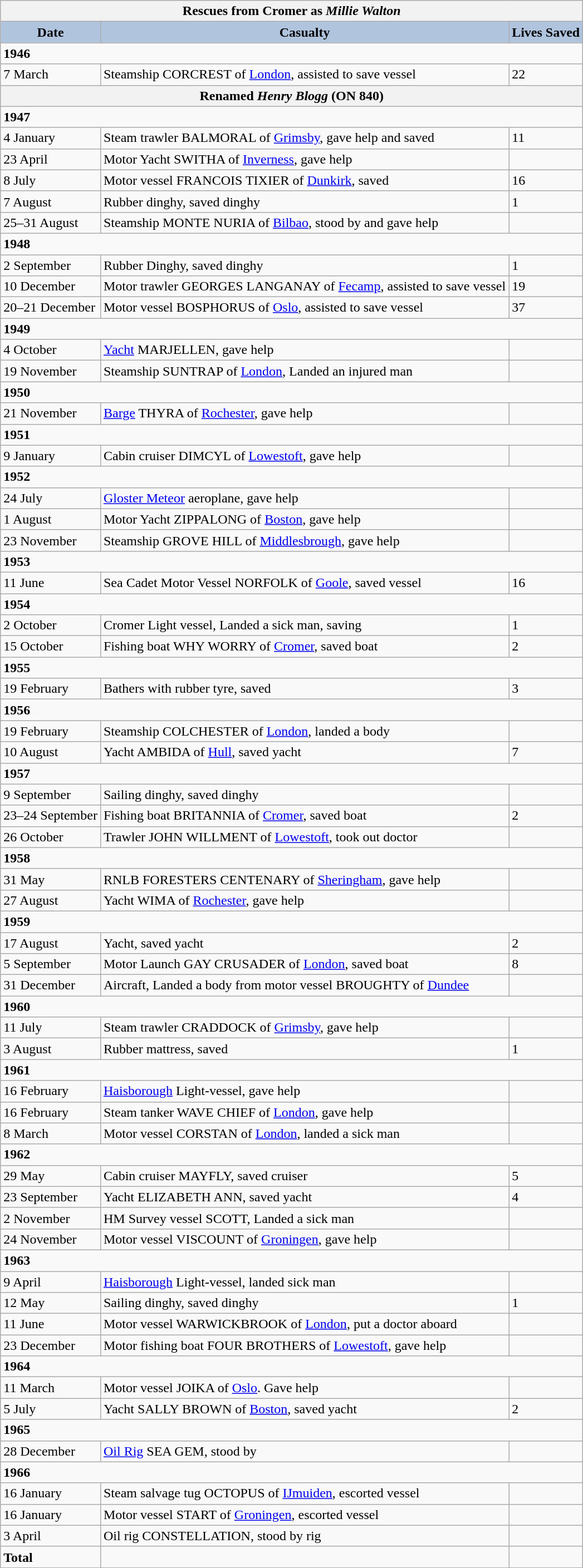<table class="wikitable">
<tr ---->
<th colspan="3">Rescues from Cromer as <em>Millie Walton</em></th>
</tr>
<tr ---->
<th style="text-align: center; background: LightSteelBlue">Date</th>
<th style="text-align: center; background: LightSteelBlue">Casualty</th>
<th style="text-align: center; background: LightSteelBlue">Lives Saved</th>
</tr>
<tr ---->
<td colspan="3"><strong>1946</strong></td>
</tr>
<tr ---->
<td>7 March</td>
<td>Steamship CORCREST of <a href='#'>London</a>, assisted to save vessel</td>
<td>22</td>
</tr>
<tr ---->
<th colspan="4">Renamed <em>Henry Blogg</em> (ON 840)</th>
</tr>
<tr ---->
<td colspan="3"><strong>1947</strong></td>
</tr>
<tr ---->
<td>4 January</td>
<td>Steam trawler BALMORAL of <a href='#'>Grimsby</a>, gave help and saved</td>
<td>11</td>
</tr>
<tr ---->
<td>23 April</td>
<td>Motor Yacht SWITHA of <a href='#'>Inverness</a>, gave help</td>
<td></td>
</tr>
<tr ---->
<td>8 July</td>
<td>Motor vessel FRANCOIS TIXIER of <a href='#'>Dunkirk</a>, saved</td>
<td>16</td>
</tr>
<tr ---->
<td>7 August</td>
<td>Rubber dinghy, saved dinghy</td>
<td>1</td>
</tr>
<tr ---->
<td>25–31 August</td>
<td>Steamship MONTE NURIA of <a href='#'>Bilbao</a>, stood by and gave help</td>
<td></td>
</tr>
<tr ---->
<td colspan="3"><strong>1948</strong></td>
</tr>
<tr ---->
<td>2 September</td>
<td>Rubber Dinghy, saved dinghy</td>
<td>1</td>
</tr>
<tr ---->
<td>10 December</td>
<td>Motor trawler GEORGES LANGANAY of <a href='#'>Fecamp</a>, assisted to save vessel</td>
<td>19</td>
</tr>
<tr ---->
<td>20–21 December</td>
<td>Motor vessel BOSPHORUS of <a href='#'>Oslo</a>, assisted to save vessel</td>
<td>37</td>
</tr>
<tr ---->
<td colspan="3"><strong>1949</strong></td>
</tr>
<tr ---->
<td>4 October</td>
<td><a href='#'>Yacht</a> MARJELLEN, gave help</td>
<td></td>
</tr>
<tr ---->
<td>19 November</td>
<td>Steamship SUNTRAP of <a href='#'>London</a>, Landed an injured man</td>
<td></td>
</tr>
<tr ---->
<td colspan="3"><strong>1950</strong></td>
</tr>
<tr ---->
<td>21 November</td>
<td><a href='#'>Barge</a> THYRA of <a href='#'>Rochester</a>, gave help</td>
<td></td>
</tr>
<tr ---->
<td colspan="3"><strong>1951</strong></td>
</tr>
<tr ---->
<td>9 January</td>
<td>Cabin cruiser DIMCYL of <a href='#'>Lowestoft</a>, gave help</td>
<td></td>
</tr>
<tr ---->
<td colspan="3"><strong>1952</strong></td>
</tr>
<tr ---->
<td>24 July</td>
<td><a href='#'>Gloster Meteor</a> aeroplane, gave help</td>
<td></td>
</tr>
<tr ---->
<td>1 August</td>
<td>Motor Yacht ZIPPALONG of <a href='#'>Boston</a>, gave help</td>
<td></td>
</tr>
<tr ---->
<td>23 November</td>
<td>Steamship GROVE HILL of <a href='#'>Middlesbrough</a>, gave help</td>
<td></td>
</tr>
<tr ---->
<td colspan="3"><strong>1953</strong></td>
</tr>
<tr ---->
<td>11 June</td>
<td>Sea Cadet Motor Vessel NORFOLK of <a href='#'>Goole</a>, saved vessel</td>
<td>16</td>
</tr>
<tr ---->
<td colspan="3"><strong>1954</strong></td>
</tr>
<tr ---->
<td>2 October</td>
<td>Cromer Light vessel, Landed a sick man, saving</td>
<td>1</td>
</tr>
<tr ---->
<td>15 October</td>
<td>Fishing boat WHY WORRY of <a href='#'>Cromer</a>, saved boat</td>
<td>2</td>
</tr>
<tr ---->
<td colspan="3"><strong>1955</strong></td>
</tr>
<tr ---->
<td>19 February</td>
<td>Bathers with rubber tyre, saved</td>
<td>3</td>
</tr>
<tr ---->
<td colspan="3"><strong>1956</strong></td>
</tr>
<tr ---->
<td>19 February</td>
<td>Steamship COLCHESTER of <a href='#'>London</a>, landed a body</td>
<td></td>
</tr>
<tr ---->
<td>10 August</td>
<td>Yacht AMBIDA of <a href='#'>Hull</a>, saved yacht</td>
<td>7</td>
</tr>
<tr ---->
<td colspan="3"><strong>1957</strong></td>
</tr>
<tr ---->
<td>9 September</td>
<td>Sailing dinghy, saved dinghy</td>
<td></td>
</tr>
<tr ---->
<td>23–24 September</td>
<td>Fishing boat BRITANNIA of <a href='#'>Cromer</a>, saved boat</td>
<td>2</td>
</tr>
<tr ---->
<td>26 October</td>
<td>Trawler JOHN WILLMENT of <a href='#'>Lowestoft</a>, took out doctor</td>
<td></td>
</tr>
<tr ---->
<td colspan="3"><strong>1958</strong></td>
</tr>
<tr ---->
<td>31 May</td>
<td>RNLB FORESTERS CENTENARY of <a href='#'>Sheringham</a>, gave help</td>
<td></td>
</tr>
<tr ---->
<td>27 August</td>
<td>Yacht WIMA of <a href='#'>Rochester</a>, gave help</td>
<td></td>
</tr>
<tr ---->
<td colspan="3"><strong>1959</strong></td>
</tr>
<tr ---->
<td>17 August</td>
<td>Yacht, saved yacht</td>
<td>2</td>
</tr>
<tr ---->
<td>5 September</td>
<td>Motor Launch GAY CRUSADER of <a href='#'>London</a>, saved boat</td>
<td>8</td>
</tr>
<tr ---->
<td>31 December</td>
<td>Aircraft, Landed a body from motor vessel BROUGHTY of <a href='#'>Dundee</a></td>
<td></td>
</tr>
<tr ---->
<td colspan="3"><strong>1960</strong></td>
</tr>
<tr ---->
<td>11 July</td>
<td>Steam trawler CRADDOCK of <a href='#'>Grimsby</a>, gave help</td>
<td></td>
</tr>
<tr ---->
<td>3 August</td>
<td>Rubber mattress, saved</td>
<td>1</td>
</tr>
<tr ---->
<td colspan="3"><strong>1961</strong></td>
</tr>
<tr ---->
<td>16 February</td>
<td><a href='#'>Haisborough</a> Light-vessel, gave help</td>
<td></td>
</tr>
<tr ---->
<td>16 February</td>
<td>Steam tanker WAVE CHIEF of <a href='#'>London</a>, gave help</td>
<td></td>
</tr>
<tr ---->
<td>8 March</td>
<td>Motor vessel CORSTAN of <a href='#'>London</a>, landed a sick man</td>
<td></td>
</tr>
<tr ---->
<td colspan="3"><strong>1962</strong></td>
</tr>
<tr ---->
<td>29 May</td>
<td>Cabin cruiser MAYFLY, saved cruiser</td>
<td>5</td>
</tr>
<tr ---->
<td>23 September</td>
<td>Yacht ELIZABETH ANN, saved yacht</td>
<td>4</td>
</tr>
<tr ---->
<td>2 November</td>
<td>HM Survey vessel SCOTT, Landed a sick man</td>
<td></td>
</tr>
<tr ---->
<td>24 November</td>
<td>Motor vessel VISCOUNT of <a href='#'>Groningen</a>, gave help</td>
<td></td>
</tr>
<tr ---->
<td colspan="3"><strong>1963</strong></td>
</tr>
<tr ---->
<td>9 April</td>
<td><a href='#'>Haisborough</a> Light-vessel, landed sick man</td>
<td></td>
</tr>
<tr ---->
<td>12 May</td>
<td>Sailing dinghy, saved dinghy</td>
<td>1</td>
</tr>
<tr ---->
<td>11 June</td>
<td>Motor vessel WARWICKBROOK of <a href='#'>London</a>, put a doctor aboard</td>
<td></td>
</tr>
<tr ---->
<td>23 December</td>
<td>Motor fishing boat FOUR BROTHERS of <a href='#'>Lowestoft</a>, gave help</td>
<td></td>
</tr>
<tr ---->
<td colspan="3"><strong>1964</strong></td>
</tr>
<tr ---->
<td>11 March</td>
<td>Motor vessel JOIKA of <a href='#'>Oslo</a>. Gave help</td>
<td></td>
</tr>
<tr ---->
<td>5 July</td>
<td>Yacht SALLY BROWN of <a href='#'>Boston</a>, saved yacht</td>
<td>2</td>
</tr>
<tr ---->
<td colspan="3"><strong>1965</strong></td>
</tr>
<tr ---->
<td>28 December</td>
<td><a href='#'>Oil Rig</a> SEA GEM, stood by</td>
<td></td>
</tr>
<tr ---->
<td colspan="3"><strong>1966</strong></td>
</tr>
<tr ---->
<td>16 January</td>
<td>Steam salvage tug OCTOPUS of <a href='#'>IJmuiden</a>, escorted vessel</td>
<td></td>
</tr>
<tr ---->
<td>16 January</td>
<td>Motor vessel START of <a href='#'>Groningen</a>, escorted vessel</td>
<td></td>
</tr>
<tr ---->
<td>3 April</td>
<td>Oil rig CONSTELLATION, stood by rig</td>
<td></td>
</tr>
<tr>
<td><strong>Total</strong></td>
<td></td>
<td></td>
</tr>
</table>
